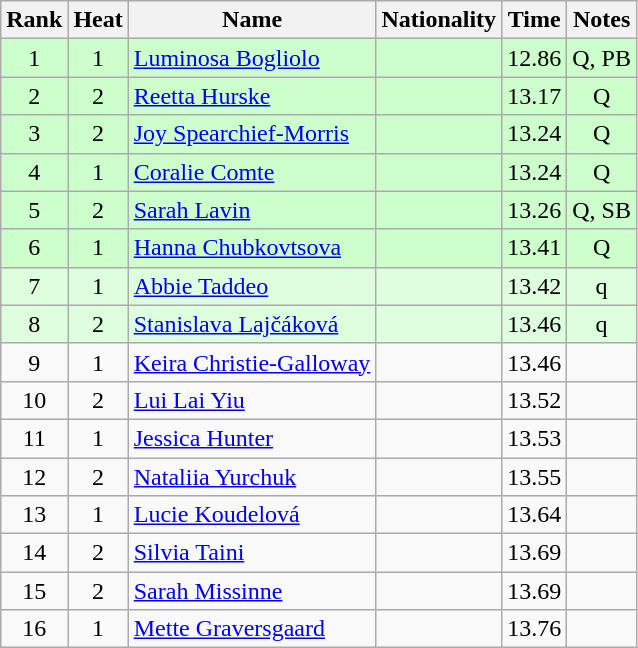<table class="wikitable sortable" style="text-align:center">
<tr>
<th>Rank</th>
<th>Heat</th>
<th>Name</th>
<th>Nationality</th>
<th>Time</th>
<th>Notes</th>
</tr>
<tr bgcolor=ccffcc>
<td>1</td>
<td>1</td>
<td align=left><a href='#'>Luminosa Bogliolo</a></td>
<td align=left></td>
<td>12.86</td>
<td>Q, PB</td>
</tr>
<tr bgcolor=ccffcc>
<td>2</td>
<td>2</td>
<td align=left><a href='#'>Reetta Hurske</a></td>
<td align=left></td>
<td>13.17</td>
<td>Q</td>
</tr>
<tr bgcolor=ccffcc>
<td>3</td>
<td>2</td>
<td align=left><a href='#'>Joy Spearchief-Morris</a></td>
<td align=left></td>
<td>13.24</td>
<td>Q</td>
</tr>
<tr bgcolor=ccffcc>
<td>4</td>
<td>1</td>
<td align=left><a href='#'>Coralie Comte</a></td>
<td align=left></td>
<td>13.24</td>
<td>Q</td>
</tr>
<tr bgcolor=ccffcc>
<td>5</td>
<td>2</td>
<td align=left><a href='#'>Sarah Lavin</a></td>
<td align=left></td>
<td>13.26</td>
<td>Q, SB</td>
</tr>
<tr bgcolor=ccffcc>
<td>6</td>
<td>1</td>
<td align=left><a href='#'>Hanna Chubkovtsova</a></td>
<td align=left></td>
<td>13.41</td>
<td>Q</td>
</tr>
<tr bgcolor=ddffdd>
<td>7</td>
<td>1</td>
<td align=left><a href='#'>Abbie Taddeo</a></td>
<td align=left></td>
<td>13.42</td>
<td>q</td>
</tr>
<tr bgcolor=ddffdd>
<td>8</td>
<td>2</td>
<td align=left><a href='#'>Stanislava Lajčáková</a></td>
<td align=left></td>
<td>13.46</td>
<td>q</td>
</tr>
<tr>
<td>9</td>
<td>1</td>
<td align=left><a href='#'>Keira Christie-Galloway</a></td>
<td align=left></td>
<td>13.46</td>
<td></td>
</tr>
<tr>
<td>10</td>
<td>2</td>
<td align=left><a href='#'>Lui Lai Yiu</a></td>
<td align=left></td>
<td>13.52</td>
<td></td>
</tr>
<tr>
<td>11</td>
<td>1</td>
<td align=left><a href='#'>Jessica Hunter</a></td>
<td align=left></td>
<td>13.53</td>
<td></td>
</tr>
<tr>
<td>12</td>
<td>2</td>
<td align=left><a href='#'>Nataliia Yurchuk</a></td>
<td align=left></td>
<td>13.55</td>
<td></td>
</tr>
<tr>
<td>13</td>
<td>1</td>
<td align=left><a href='#'>Lucie Koudelová</a></td>
<td align=left></td>
<td>13.64</td>
<td></td>
</tr>
<tr>
<td>14</td>
<td>2</td>
<td align=left><a href='#'>Silvia Taini</a></td>
<td align=left></td>
<td>13.69</td>
<td></td>
</tr>
<tr>
<td>15</td>
<td>2</td>
<td align=left><a href='#'>Sarah Missinne</a></td>
<td align=left></td>
<td>13.69</td>
<td></td>
</tr>
<tr>
<td>16</td>
<td>1</td>
<td align=left><a href='#'>Mette Graversgaard</a></td>
<td align=left></td>
<td>13.76</td>
<td></td>
</tr>
</table>
